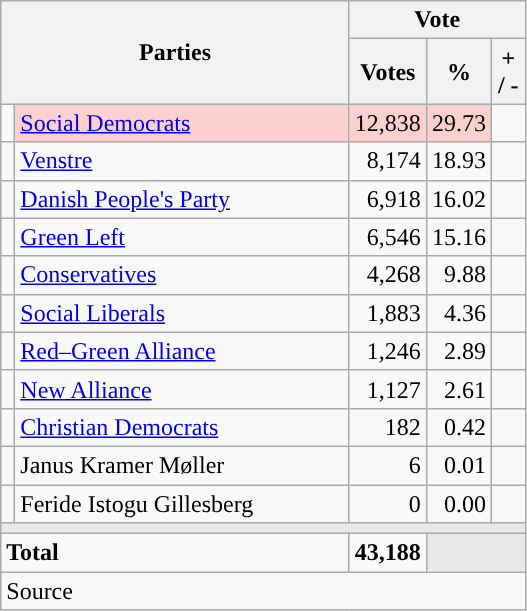<table class="wikitable" style="text-align:right;">
<tr>
<th style="text-align:centre;" rowspan="2" colspan="2" width="225">Parties</th>
<th colspan="3">Vote</th>
</tr>
<tr>
<th width="15">Votes</th>
<th width="15">%</th>
<th width="15">+ / -</th>
</tr>
<tr>
<td width="2" style="color:inherit;background:"></td>
<td bgcolor=#fbd0ce  align="left"><a href='#'>Social Democrats</a></td>
<td bgcolor=#fbd0ce>12,838</td>
<td bgcolor=#fbd0ce>29.73</td>
<td></td>
</tr>
<tr>
<td width="2" style="color:inherit;background:"></td>
<td align="left"><a href='#'>Venstre</a></td>
<td>8,174</td>
<td>18.93</td>
<td></td>
</tr>
<tr>
<td width="2" style="color:inherit;background:"></td>
<td align="left"><a href='#'>Danish People's Party</a></td>
<td>6,918</td>
<td>16.02</td>
<td></td>
</tr>
<tr>
<td width="2" style="color:inherit;background:"></td>
<td align="left"><a href='#'>Green Left</a></td>
<td>6,546</td>
<td>15.16</td>
<td></td>
</tr>
<tr>
<td width="2" style="color:inherit;background:"></td>
<td align="left"><a href='#'>Conservatives</a></td>
<td>4,268</td>
<td>9.88</td>
<td></td>
</tr>
<tr>
<td width="2" style="color:inherit;background:"></td>
<td align="left"><a href='#'>Social Liberals</a></td>
<td>1,883</td>
<td>4.36</td>
<td></td>
</tr>
<tr>
<td width="2" style="color:inherit;background:"></td>
<td align="left"><a href='#'>Red–Green Alliance</a></td>
<td>1,246</td>
<td>2.89</td>
<td></td>
</tr>
<tr>
<td width="2" style="color:inherit;background:"></td>
<td align="left"><a href='#'>New Alliance</a></td>
<td>1,127</td>
<td>2.61</td>
<td></td>
</tr>
<tr>
<td width="2" style="color:inherit;background:"></td>
<td align="left"><a href='#'>Christian Democrats</a></td>
<td>182</td>
<td>0.42</td>
<td></td>
</tr>
<tr>
<td width="2" style="color:inherit;background:"></td>
<td align="left">Janus Kramer Møller</td>
<td>6</td>
<td>0.01</td>
<td></td>
</tr>
<tr>
<td width="2" style="color:inherit;background:"></td>
<td align="left">Feride Istogu Gillesberg</td>
<td>0</td>
<td>0.00</td>
<td></td>
</tr>
<tr>
<td colspan="7" bgcolor="#E9E9E9"></td>
</tr>
<tr>
<td align="left" colspan="2"><strong>Total</strong></td>
<td><strong>43,188</strong></td>
<td bgcolor="#E9E9E9" colspan="2"></td>
</tr>
<tr>
<td align="left" colspan="6">Source</td>
</tr>
</table>
